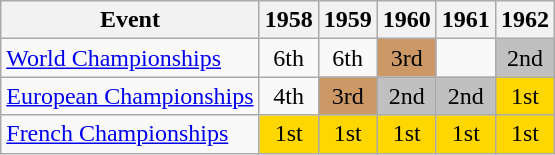<table class="wikitable">
<tr>
<th>Event</th>
<th>1958</th>
<th>1959</th>
<th>1960</th>
<th>1961</th>
<th>1962</th>
</tr>
<tr>
<td><a href='#'>World Championships</a></td>
<td align="center">6th</td>
<td align="center">6th</td>
<td align="center" bgcolor="cc9966">3rd</td>
<td></td>
<td align="center" bgcolor="silver">2nd</td>
</tr>
<tr>
<td><a href='#'>European Championships</a></td>
<td align="center">4th</td>
<td align="center" bgcolor="cc9966">3rd</td>
<td align="center" bgcolor="silver">2nd</td>
<td align="center" bgcolor="silver">2nd</td>
<td align="center" bgcolor="gold">1st</td>
</tr>
<tr>
<td><a href='#'>French Championships</a></td>
<td align="center" bgcolor="gold">1st</td>
<td align="center" bgcolor="gold">1st</td>
<td align="center" bgcolor="gold">1st</td>
<td align="center" bgcolor="gold">1st</td>
<td align="center" bgcolor="gold">1st</td>
</tr>
</table>
